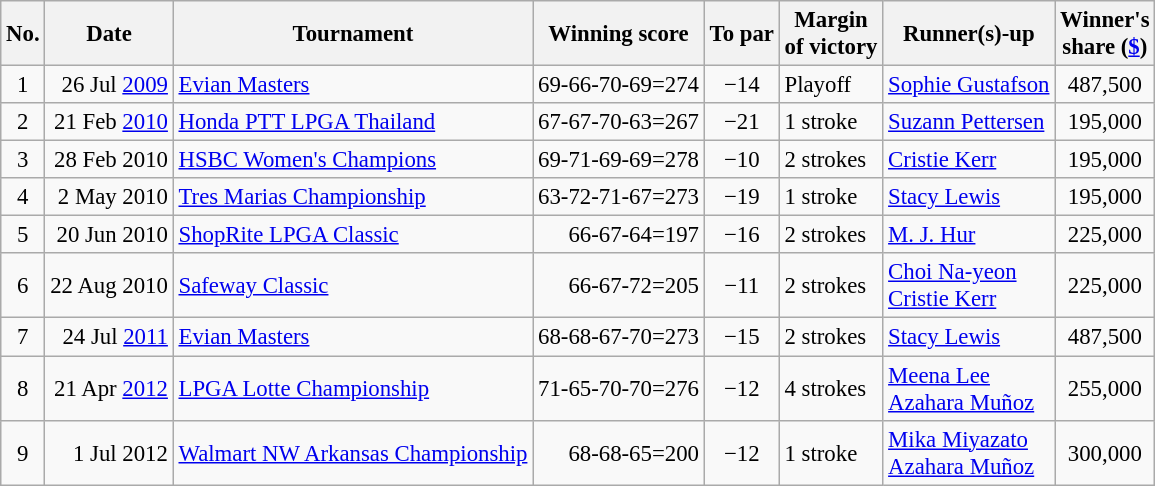<table class="wikitable" style="font-size:95%;">
<tr>
<th>No.</th>
<th>Date</th>
<th>Tournament</th>
<th>Winning score</th>
<th>To par</th>
<th>Margin<br>of victory</th>
<th>Runner(s)-up</th>
<th>Winner's<br>share (<a href='#'>$</a>)</th>
</tr>
<tr>
<td align=center>1</td>
<td align=right>26 Jul <a href='#'>2009</a></td>
<td><a href='#'>Evian Masters</a></td>
<td align=right>69-66-70-69=274</td>
<td align=center>−14</td>
<td>Playoff</td>
<td> <a href='#'>Sophie Gustafson</a></td>
<td align=center>487,500</td>
</tr>
<tr>
<td align=center>2</td>
<td align=right>21 Feb <a href='#'>2010</a></td>
<td><a href='#'>Honda PTT LPGA Thailand</a></td>
<td align=right>67-67-70-63=267</td>
<td align=center>−21</td>
<td>1 stroke</td>
<td> <a href='#'>Suzann Pettersen</a></td>
<td align=center>195,000</td>
</tr>
<tr>
<td align=center>3</td>
<td align=right>28 Feb 2010</td>
<td><a href='#'>HSBC Women's Champions</a></td>
<td align=right>69-71-69-69=278</td>
<td align=center>−10</td>
<td>2 strokes</td>
<td> <a href='#'>Cristie Kerr</a></td>
<td align=center>195,000</td>
</tr>
<tr>
<td align=center>4</td>
<td align=right>2 May 2010</td>
<td><a href='#'>Tres Marias Championship</a></td>
<td align=right>63-72-71-67=273</td>
<td align=center>−19</td>
<td>1 stroke</td>
<td> <a href='#'>Stacy Lewis</a></td>
<td align=center>195,000</td>
</tr>
<tr>
<td align=center>5</td>
<td align=right>20 Jun 2010</td>
<td><a href='#'>ShopRite LPGA Classic</a></td>
<td align=right>66-67-64=197</td>
<td align=center>−16</td>
<td>2 strokes</td>
<td> <a href='#'>M. J. Hur</a></td>
<td align=center>225,000</td>
</tr>
<tr>
<td align=center>6</td>
<td align=right>22 Aug 2010</td>
<td><a href='#'>Safeway Classic</a></td>
<td align=right>66-67-72=205</td>
<td align=center>−11</td>
<td>2 strokes</td>
<td> <a href='#'>Choi Na-yeon</a> <br>  <a href='#'>Cristie Kerr</a></td>
<td align=center>225,000</td>
</tr>
<tr>
<td align=center>7</td>
<td align=right>24 Jul <a href='#'>2011</a></td>
<td><a href='#'>Evian Masters</a></td>
<td align=right>68-68-67-70=273</td>
<td align=center>−15</td>
<td>2 strokes</td>
<td> <a href='#'>Stacy Lewis</a></td>
<td align=center>487,500</td>
</tr>
<tr>
<td align=center>8</td>
<td align=right>21 Apr <a href='#'>2012</a></td>
<td><a href='#'>LPGA Lotte Championship</a></td>
<td align=right>71-65-70-70=276</td>
<td align=center>−12</td>
<td>4 strokes</td>
<td> <a href='#'>Meena Lee</a> <br>  <a href='#'>Azahara Muñoz</a></td>
<td align=center>255,000</td>
</tr>
<tr>
<td align=center>9</td>
<td align=right>1 Jul 2012</td>
<td><a href='#'>Walmart NW Arkansas Championship</a></td>
<td align=right>68-68-65=200</td>
<td align=center>−12</td>
<td>1 stroke</td>
<td> <a href='#'>Mika Miyazato</a> <br>  <a href='#'>Azahara Muñoz</a></td>
<td align=center>300,000</td>
</tr>
</table>
